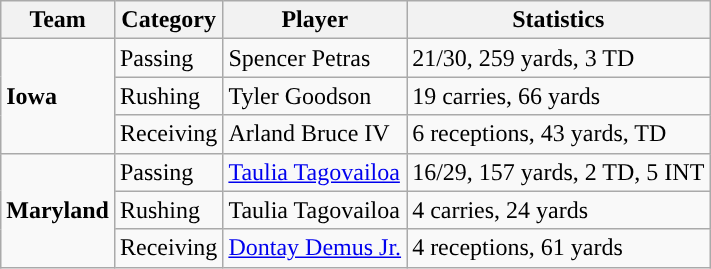<table class="wikitable" style="float: left;">
<tr>
<th>Team</th>
<th>Category</th>
<th>Player</th>
<th>Statistics</th>
</tr>
<tr>
<td rowspan=3><strong>Iowa</strong></td>
<td>Passing</td>
<td>Spencer Petras</td>
<td>21/30, 259 yards, 3 TD</td>
</tr>
<tr>
<td>Rushing</td>
<td>Tyler Goodson</td>
<td>19 carries, 66 yards</td>
</tr>
<tr>
<td>Receiving</td>
<td>Arland Bruce IV</td>
<td>6 receptions, 43 yards, TD</td>
</tr>
<tr>
<td rowspan=3><strong>Maryland</strong></td>
<td>Passing</td>
<td><a href='#'>Taulia Tagovailoa</a></td>
<td>16/29, 157 yards, 2 TD, 5 INT</td>
</tr>
<tr>
<td>Rushing</td>
<td>Taulia Tagovailoa</td>
<td>4 carries, 24 yards</td>
</tr>
<tr>
<td>Receiving</td>
<td><a href='#'>Dontay Demus Jr.</a></td>
<td>4 receptions, 61 yards</td>
</tr>
</table>
